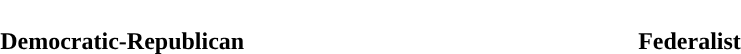<table style="width:60%; text-align:center">
<tr style="color:white">
<td style="background:"><strong>114</strong></td>
<td style="background:"><strong>28</strong></td>
</tr>
<tr>
<td><span><strong>Democratic-Republican</strong></span></td>
<td><span><strong>Federalist</strong></span></td>
</tr>
</table>
